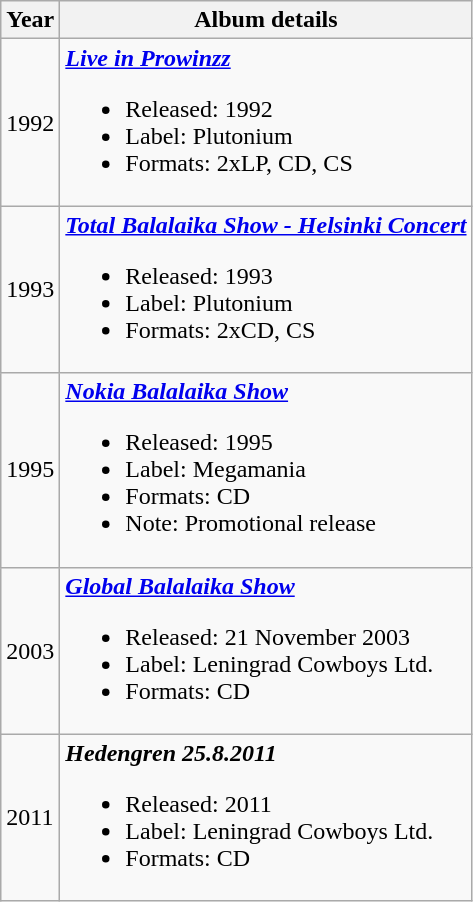<table class="wikitable">
<tr>
<th>Year</th>
<th>Album details</th>
</tr>
<tr>
<td>1992</td>
<td><strong><em><a href='#'>Live in Prowinzz</a></em></strong><br><ul><li>Released: 1992</li><li>Label: Plutonium </li><li>Formats: 2xLP, CD, CS</li></ul></td>
</tr>
<tr>
<td>1993</td>
<td><strong><em><a href='#'>Total Balalaika Show - Helsinki Concert</a></em></strong><br><ul><li>Released: 1993</li><li>Label: Plutonium </li><li>Formats: 2xCD, CS</li></ul></td>
</tr>
<tr>
<td>1995</td>
<td><strong><em><a href='#'>Nokia Balalaika Show</a></em></strong><br><ul><li>Released: 1995</li><li>Label: Megamania </li><li>Formats: CD</li><li>Note: Promotional release</li></ul></td>
</tr>
<tr>
<td>2003</td>
<td><strong><em><a href='#'>Global Balalaika Show</a></em></strong><br><ul><li>Released: 21 November 2003</li><li>Label: Leningrad Cowboys Ltd. </li><li>Formats: CD</li></ul></td>
</tr>
<tr>
<td>2011</td>
<td><strong><em>Hedengren 25.8.2011</em></strong><br><ul><li>Released: 2011</li><li>Label: Leningrad Cowboys Ltd. </li><li>Formats: CD</li></ul></td>
</tr>
</table>
